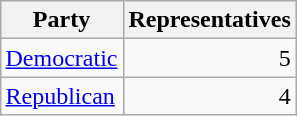<table class="wikitable" style="float:right;margin:0 0 0.5em 1em;">
<tr>
<th colspan="2">Party</th>
<th>Representatives</th>
</tr>
<tr>
<td colspan="2"><a href='#'>Democratic</a></td>
<td align="right">5</td>
</tr>
<tr>
<td colspan="2"><a href='#'>Republican</a></td>
<td align="right">4</td>
</tr>
</table>
